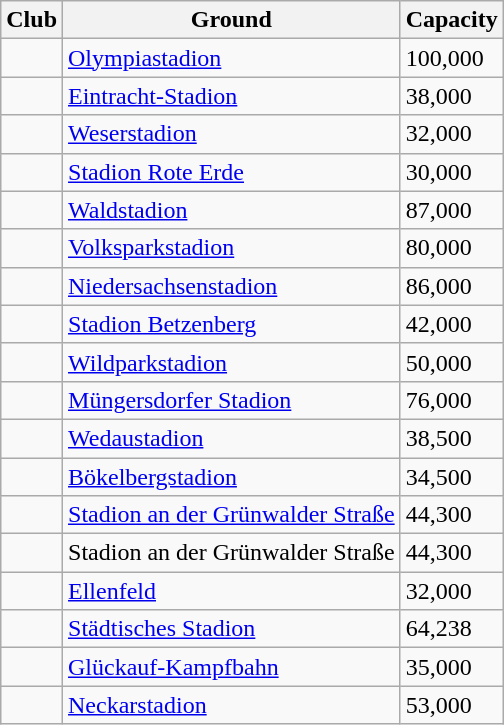<table class="wikitable sortable">
<tr>
<th>Club</th>
<th>Ground</th>
<th>Capacity</th>
</tr>
<tr>
<td></td>
<td><a href='#'>Olympiastadion</a></td>
<td>100,000</td>
</tr>
<tr>
<td></td>
<td><a href='#'>Eintracht-Stadion</a></td>
<td>38,000</td>
</tr>
<tr>
<td></td>
<td><a href='#'>Weserstadion</a></td>
<td>32,000</td>
</tr>
<tr>
<td></td>
<td><a href='#'>Stadion Rote Erde</a></td>
<td>30,000</td>
</tr>
<tr>
<td></td>
<td><a href='#'>Waldstadion</a></td>
<td>87,000</td>
</tr>
<tr>
<td></td>
<td><a href='#'>Volksparkstadion</a></td>
<td>80,000</td>
</tr>
<tr>
<td></td>
<td><a href='#'>Niedersachsenstadion</a></td>
<td>86,000</td>
</tr>
<tr>
<td></td>
<td><a href='#'>Stadion Betzenberg</a></td>
<td>42,000</td>
</tr>
<tr>
<td></td>
<td><a href='#'>Wildparkstadion</a></td>
<td>50,000</td>
</tr>
<tr>
<td></td>
<td><a href='#'>Müngersdorfer Stadion</a></td>
<td>76,000</td>
</tr>
<tr>
<td></td>
<td><a href='#'>Wedaustadion</a></td>
<td>38,500</td>
</tr>
<tr>
<td></td>
<td><a href='#'>Bökelbergstadion</a></td>
<td>34,500</td>
</tr>
<tr>
<td></td>
<td><a href='#'>Stadion an der Grünwalder Straße</a></td>
<td>44,300</td>
</tr>
<tr>
<td></td>
<td>Stadion an der Grünwalder Straße</td>
<td>44,300</td>
</tr>
<tr>
<td></td>
<td><a href='#'>Ellenfeld</a></td>
<td>32,000</td>
</tr>
<tr>
<td></td>
<td><a href='#'>Städtisches Stadion</a></td>
<td>64,238</td>
</tr>
<tr>
<td></td>
<td><a href='#'>Glückauf-Kampfbahn</a></td>
<td>35,000</td>
</tr>
<tr>
<td></td>
<td><a href='#'>Neckarstadion</a></td>
<td>53,000</td>
</tr>
</table>
